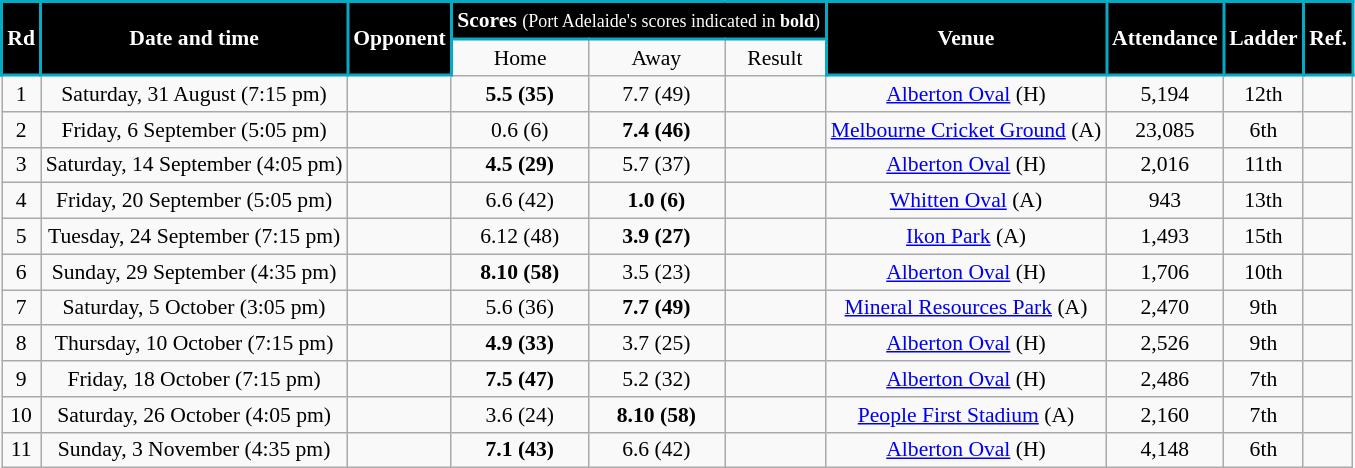<table class="wikitable" style="font-size:90%; text-align:center;">
<tr>
<td style="background:black; color:white; border: solid #06AAC5 2px" rowspan=2><strong>Rd</strong></td>
<td style="background:black; color:white; border: solid #06AAC5 2px" rowspan=2><strong>Date and time</strong></td>
<td style="background:black; color:white; border: solid #06AAC5 2px" rowspan=2><strong>Opponent</strong></td>
<td style="background:black; color:white; border: solid #06AAC5 2px" colspan=3><strong>Scores</strong> <small>(Port Adelaide's scores indicated in <strong>bold</strong>)</small></td>
<td style="background:black; color:white; border: solid #06AAC5 2px" rowspan=2><strong>Venue</strong></td>
<td style="background:black; color:white; border: solid #06AAC5 2px" rowspan=2><strong>Attendance</strong></td>
<td style="background:black; color:white; border: solid #06AAC5 2px" rowspan=2><strong>Ladder</strong></td>
<td style="background:black; color:white; border: solid #06AAC5 2px" rowspan=2><strong>Ref.</strong></td>
</tr>
<tr>
<td>Home</td>
<td>Away</td>
<td>Result</td>
</tr>
<tr>
<td>1</td>
<td>Saturday, 31 August (7:15 pm)</td>
<td></td>
<td><strong>5.5 (35)</strong></td>
<td>7.7 (49)</td>
<td></td>
<td><a href='#'>Alberton Oval</a> (H)</td>
<td>5,194</td>
<td>12th</td>
<td></td>
</tr>
<tr>
<td>2</td>
<td>Friday, 6 September (5:05 pm)</td>
<td></td>
<td>0.6 (6)</td>
<td><strong>7.4 (46)</strong></td>
<td></td>
<td><a href='#'>Melbourne Cricket Ground</a> (A)</td>
<td>23,085</td>
<td>6th</td>
<td></td>
</tr>
<tr>
<td>3</td>
<td>Saturday, 14 September (4:05 pm)</td>
<td></td>
<td><strong>4.5 (29)</strong></td>
<td>5.7 (37)</td>
<td></td>
<td><a href='#'>Alberton Oval</a> (H)</td>
<td>2,016</td>
<td>11th</td>
<td></td>
</tr>
<tr>
<td>4</td>
<td>Friday, 20 September (5:05 pm)</td>
<td></td>
<td>6.6 (42)</td>
<td><strong>1.0 (6)</strong></td>
<td></td>
<td><a href='#'>Whitten Oval</a> (A)</td>
<td>943</td>
<td>13th</td>
<td></td>
</tr>
<tr>
<td>5</td>
<td>Tuesday, 24 September (7:15 pm)</td>
<td></td>
<td>6.12 (48)</td>
<td><strong>3.9 (27)</strong></td>
<td></td>
<td><a href='#'>Ikon Park</a> (A)</td>
<td>1,493</td>
<td>15th</td>
<td></td>
</tr>
<tr>
<td>6</td>
<td>Sunday, 29 September (4:35 pm)</td>
<td></td>
<td><strong>8.10 (58)</strong></td>
<td>3.5 (23)</td>
<td></td>
<td><a href='#'>Alberton Oval</a> (H)</td>
<td>1,706</td>
<td>10th</td>
<td></td>
</tr>
<tr>
<td>7</td>
<td>Saturday, 5 October (3:05 pm)</td>
<td></td>
<td>5.6 (36)</td>
<td><strong>7.7 (49)</strong></td>
<td></td>
<td><a href='#'>Mineral Resources Park</a> (A)</td>
<td>2,470</td>
<td>9th</td>
<td></td>
</tr>
<tr>
<td>8</td>
<td>Thursday, 10 October (7:15 pm)</td>
<td></td>
<td><strong>4.9 (33)</strong></td>
<td>3.7 (25)</td>
<td></td>
<td><a href='#'>Alberton Oval</a> (H)</td>
<td>2,526</td>
<td>9th</td>
<td></td>
</tr>
<tr>
<td>9</td>
<td>Friday, 18 October (7:15 pm)</td>
<td></td>
<td><strong>7.5 (47)</strong></td>
<td>5.2 (32)</td>
<td></td>
<td><a href='#'>Alberton Oval</a> (H)</td>
<td>2,486</td>
<td>7th</td>
<td></td>
</tr>
<tr>
<td>10</td>
<td>Saturday, 26 October (4:05 pm)</td>
<td></td>
<td>3.6 (24)</td>
<td><strong>8.10 (58)</strong></td>
<td></td>
<td><a href='#'>People First Stadium</a> (A)</td>
<td>2,160</td>
<td>7th</td>
<td></td>
</tr>
<tr>
<td>11</td>
<td>Sunday, 3 November (4:35 pm)</td>
<td></td>
<td><strong>7.1 (43)</strong></td>
<td>6.6 (42)</td>
<td></td>
<td><a href='#'>Alberton Oval</a> (H)</td>
<td>4,148</td>
<td>6th</td>
<td></td>
</tr>
</table>
